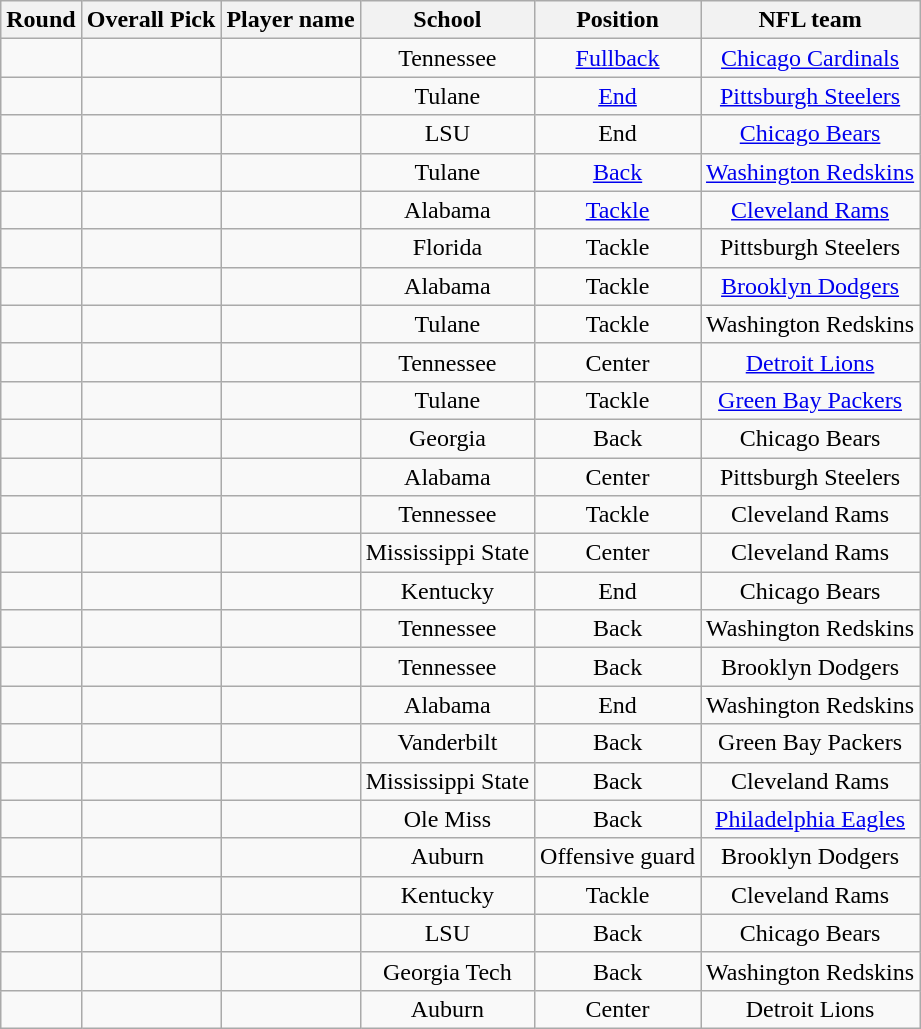<table class="wikitable sortable" style="text-align:center">
<tr>
<th scope="col">Round</th>
<th scope="col">Overall Pick</th>
<th scope="col">Player name</th>
<th scope="col">School</th>
<th scope="col">Position</th>
<th scope="col">NFL team</th>
</tr>
<tr>
<td></td>
<td></td>
<td></td>
<td>Tennessee</td>
<td><a href='#'>Fullback</a></td>
<td><a href='#'>Chicago Cardinals</a></td>
</tr>
<tr>
<td></td>
<td></td>
<td></td>
<td>Tulane</td>
<td><a href='#'>End</a></td>
<td><a href='#'>Pittsburgh Steelers</a></td>
</tr>
<tr>
<td></td>
<td></td>
<td></td>
<td>LSU</td>
<td>End</td>
<td><a href='#'>Chicago Bears</a></td>
</tr>
<tr>
<td></td>
<td></td>
<td></td>
<td>Tulane</td>
<td><a href='#'>Back</a></td>
<td><a href='#'>Washington Redskins</a></td>
</tr>
<tr>
<td></td>
<td></td>
<td></td>
<td>Alabama</td>
<td><a href='#'>Tackle</a></td>
<td><a href='#'>Cleveland Rams</a></td>
</tr>
<tr>
<td></td>
<td></td>
<td></td>
<td>Florida</td>
<td>Tackle</td>
<td>Pittsburgh Steelers</td>
</tr>
<tr>
<td></td>
<td></td>
<td></td>
<td>Alabama</td>
<td>Tackle</td>
<td><a href='#'>Brooklyn Dodgers</a></td>
</tr>
<tr>
<td></td>
<td></td>
<td></td>
<td>Tulane</td>
<td>Tackle</td>
<td>Washington Redskins</td>
</tr>
<tr>
<td></td>
<td></td>
<td></td>
<td>Tennessee</td>
<td>Center</td>
<td><a href='#'>Detroit Lions</a></td>
</tr>
<tr>
<td></td>
<td></td>
<td></td>
<td>Tulane</td>
<td>Tackle</td>
<td><a href='#'>Green Bay Packers</a></td>
</tr>
<tr>
<td></td>
<td></td>
<td></td>
<td>Georgia</td>
<td>Back</td>
<td>Chicago Bears</td>
</tr>
<tr>
<td></td>
<td></td>
<td></td>
<td>Alabama</td>
<td>Center</td>
<td>Pittsburgh Steelers</td>
</tr>
<tr>
<td></td>
<td></td>
<td></td>
<td>Tennessee</td>
<td>Tackle</td>
<td>Cleveland Rams</td>
</tr>
<tr>
<td></td>
<td></td>
<td></td>
<td>Mississippi State</td>
<td>Center</td>
<td>Cleveland Rams</td>
</tr>
<tr>
<td></td>
<td></td>
<td></td>
<td>Kentucky</td>
<td>End</td>
<td>Chicago Bears</td>
</tr>
<tr>
<td></td>
<td></td>
<td></td>
<td>Tennessee</td>
<td>Back</td>
<td>Washington Redskins</td>
</tr>
<tr>
<td></td>
<td></td>
<td></td>
<td>Tennessee</td>
<td>Back</td>
<td>Brooklyn Dodgers</td>
</tr>
<tr>
<td></td>
<td></td>
<td></td>
<td>Alabama</td>
<td>End</td>
<td>Washington Redskins</td>
</tr>
<tr>
<td></td>
<td></td>
<td></td>
<td>Vanderbilt</td>
<td>Back</td>
<td>Green Bay Packers</td>
</tr>
<tr>
<td></td>
<td></td>
<td></td>
<td>Mississippi State</td>
<td>Back</td>
<td>Cleveland Rams</td>
</tr>
<tr>
<td></td>
<td></td>
<td></td>
<td>Ole Miss</td>
<td>Back</td>
<td><a href='#'>Philadelphia Eagles</a></td>
</tr>
<tr>
<td></td>
<td></td>
<td></td>
<td>Auburn</td>
<td>Offensive guard</td>
<td>Brooklyn Dodgers</td>
</tr>
<tr>
<td></td>
<td></td>
<td></td>
<td>Kentucky</td>
<td>Tackle</td>
<td>Cleveland Rams</td>
</tr>
<tr>
<td></td>
<td></td>
<td></td>
<td>LSU</td>
<td>Back</td>
<td>Chicago Bears</td>
</tr>
<tr>
<td></td>
<td></td>
<td></td>
<td>Georgia Tech</td>
<td>Back</td>
<td>Washington Redskins</td>
</tr>
<tr>
<td></td>
<td></td>
<td></td>
<td>Auburn</td>
<td>Center</td>
<td>Detroit Lions</td>
</tr>
</table>
